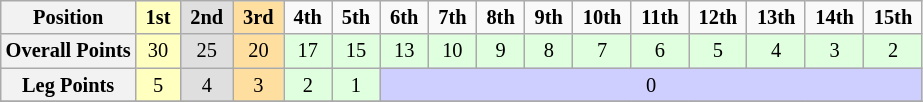<table class="wikitable" style="font-size:85%; text-align:center">
<tr>
<th>Position</th>
<td style="background:#ffffbf;"> <strong>1st</strong> </td>
<td style="background:#dfdfdf;"> <strong>2nd</strong> </td>
<td style="background:#ffdf9f;"> <strong>3rd</strong> </td>
<td> <strong>4th</strong> </td>
<td> <strong>5th</strong> </td>
<td> <strong>6th</strong> </td>
<td> <strong>7th</strong> </td>
<td> <strong>8th</strong> </td>
<td> <strong>9th</strong> </td>
<td> <strong>10th</strong> </td>
<td> <strong>11th</strong> </td>
<td> <strong>12th</strong> </td>
<td> <strong>13th</strong> </td>
<td> <strong>14th</strong> </td>
<td> <strong>15th</strong> </td>
</tr>
<tr>
<th>Overall Points</th>
<td style="background:#ffffbf;">30</td>
<td style="background:#dfdfdf;">25</td>
<td style="background:#ffdf9f;">20</td>
<td style="background:#dfffdf;">17</td>
<td style="background:#dfffdf;">15</td>
<td style="background:#dfffdf;">13</td>
<td style="background:#dfffdf;">10</td>
<td style="background:#dfffdf;">9</td>
<td style="background:#dfffdf;">8</td>
<td style="background:#dfffdf;">7</td>
<td style="background:#dfffdf;">6</td>
<td style="background:#dfffdf;">5</td>
<td style="background:#dfffdf;">4</td>
<td style="background:#dfffdf;">3</td>
<td style="background:#dfffdf;">2</td>
</tr>
<tr>
<th>Leg Points</th>
<td style="background:#ffffbf;">5</td>
<td style="background:#dfdfdf;">4</td>
<td style="background:#ffdf9f;">3</td>
<td style="background:#dfffdf;">2</td>
<td style="background:#dfffdf;">1</td>
<td style="background:#cfcfff;" colspan=10>0</td>
</tr>
<tr>
</tr>
</table>
